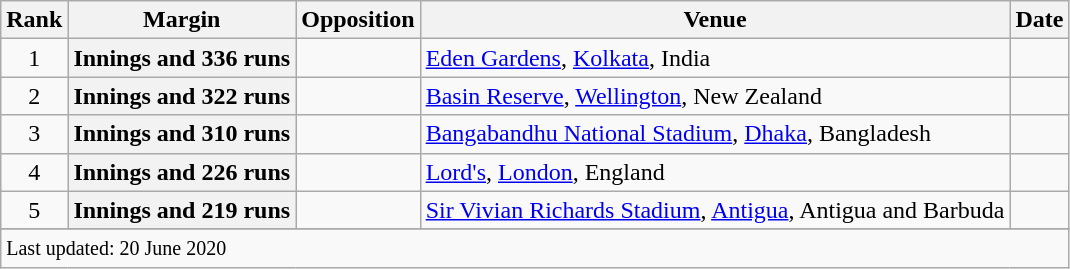<table class="wikitable plainrowheaders sortable">
<tr>
<th scope=col>Rank</th>
<th scope=col>Margin</th>
<th scope=col>Opposition</th>
<th scope=col>Venue</th>
<th scope=col>Date</th>
</tr>
<tr>
<td align=center>1</td>
<th scope=row style=text-align:center;>Innings and 336 runs</th>
<td></td>
<td><a href='#'>Eden Gardens</a>, <a href='#'>Kolkata</a>, India</td>
<td></td>
</tr>
<tr>
<td align=center>2</td>
<th scope=row style=text-align:center;>Innings and 322 runs</th>
<td></td>
<td><a href='#'>Basin Reserve</a>, <a href='#'>Wellington</a>, New Zealand</td>
<td></td>
</tr>
<tr>
<td align=center>3</td>
<th scope=row style=text-align:center>Innings and 310 runs</th>
<td></td>
<td><a href='#'>Bangabandhu National Stadium</a>, <a href='#'>Dhaka</a>, Bangladesh</td>
<td></td>
</tr>
<tr>
<td align=center>4</td>
<th scope=row style=text-align:center>Innings and 226 runs</th>
<td></td>
<td><a href='#'>Lord's</a>, <a href='#'>London</a>, England</td>
<td></td>
</tr>
<tr>
<td align=center>5</td>
<th scope=row style=text-align:center;>Innings and 219 runs</th>
<td></td>
<td><a href='#'>Sir Vivian Richards Stadium</a>, <a href='#'>Antigua</a>, Antigua and Barbuda</td>
<td></td>
</tr>
<tr>
</tr>
<tr class=sortbottom>
<td colspan=5><small>Last updated: 20 June 2020</small></td>
</tr>
</table>
